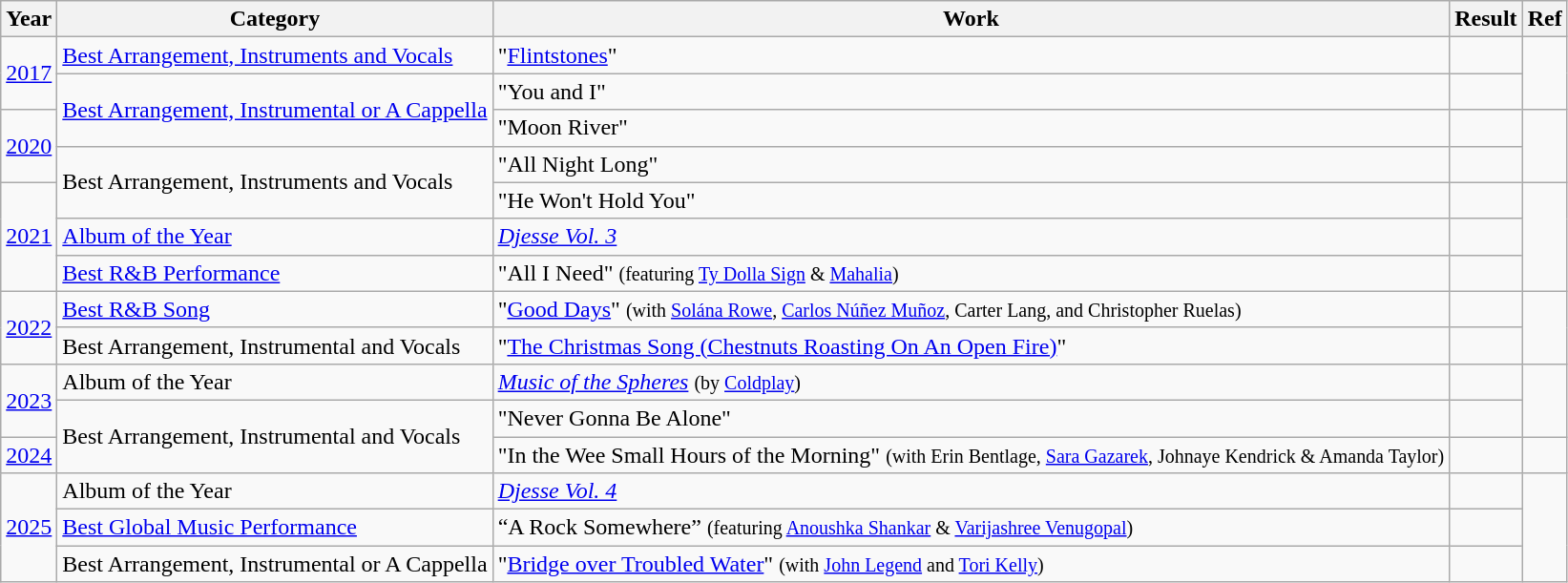<table class="wikitable">
<tr>
<th>Year</th>
<th>Category</th>
<th>Work</th>
<th>Result</th>
<th>Ref</th>
</tr>
<tr>
<td Rowspan="2"><a href='#'>2017</a></td>
<td><a href='#'>Best Arrangement, Instruments and Vocals</a></td>
<td>"<a href='#'>Flintstones</a>"</td>
<td></td>
<td rowspan="2"></td>
</tr>
<tr>
<td rowspan="2"><a href='#'>Best Arrangement, Instrumental or A Cappella</a></td>
<td>"You and I"</td>
<td></td>
</tr>
<tr>
<td rowspan="2"><a href='#'>2020</a></td>
<td>"Moon River"</td>
<td></td>
<td rowspan="2"></td>
</tr>
<tr>
<td rowspan="2">Best Arrangement, Instruments and Vocals</td>
<td>"All Night Long"</td>
<td></td>
</tr>
<tr>
<td rowspan="3"><a href='#'>2021</a></td>
<td>"He Won't Hold You"</td>
<td></td>
<td rowspan="3"></td>
</tr>
<tr>
<td><a href='#'>Album of the Year</a></td>
<td><em><a href='#'>Djesse Vol. 3</a></em></td>
<td></td>
</tr>
<tr>
<td><a href='#'>Best R&B Performance</a></td>
<td>"All I Need" <small>(featuring <a href='#'>Ty Dolla Sign</a> & <a href='#'>Mahalia</a>)</small></td>
<td></td>
</tr>
<tr>
<td rowspan="2"><a href='#'>2022</a></td>
<td><a href='#'>Best R&B Song</a></td>
<td>"<a href='#'>Good Days</a>" <small>(with <a href='#'>Solána Rowe</a>, <a href='#'>Carlos Núñez Muñoz</a>, Carter Lang, and Christopher Ruelas)</small></td>
<td></td>
</tr>
<tr>
<td>Best Arrangement, Instrumental and Vocals</td>
<td>"<a href='#'>The Christmas Song (Chestnuts Roasting On An Open Fire)</a>"</td>
<td></td>
</tr>
<tr>
<td rowspan="2"><a href='#'>2023</a></td>
<td>Album of the Year</td>
<td><em><a href='#'>Music of the Spheres</a></em> <small>(by <a href='#'>Coldplay</a>)</small></td>
<td></td>
<td rowspan="2"></td>
</tr>
<tr>
<td rowspan="2">Best Arrangement, Instrumental and Vocals</td>
<td>"Never Gonna Be Alone"</td>
<td></td>
</tr>
<tr>
<td><a href='#'>2024</a></td>
<td>"In the Wee Small Hours of the Morning" <small>(with Erin Bentlage, <a href='#'>Sara Gazarek</a>, Johnaye Kendrick & Amanda Taylor)</small></td>
<td></td>
<td></td>
</tr>
<tr>
<td rowspan="3"><a href='#'>2025</a></td>
<td>Album of the Year</td>
<td><em><a href='#'>Djesse Vol. 4</a></em></td>
<td></td>
<td rowspan="3"></td>
</tr>
<tr>
<td><a href='#'>Best Global Music Performance</a></td>
<td>“A Rock Somewhere” <small>(featuring <a href='#'>Anoushka Shankar</a> & <a href='#'>Varijashree Venugopal</a>)</small></td>
<td></td>
</tr>
<tr>
<td>Best Arrangement, Instrumental or A Cappella</td>
<td>"<a href='#'>Bridge over Troubled Water</a>" <small>(with <a href='#'>John Legend</a> and <a href='#'>Tori Kelly</a>)</small></td>
<td></td>
</tr>
</table>
